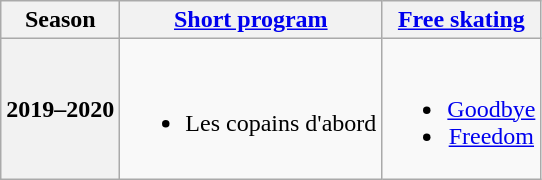<table class="wikitable" style="text-align:center">
<tr>
<th>Season</th>
<th><a href='#'>Short program</a></th>
<th><a href='#'>Free skating</a></th>
</tr>
<tr>
<th>2019–2020 <br> </th>
<td><br><ul><li>Les copains d'abord <br> </li></ul></td>
<td><br><ul><li><a href='#'>Goodbye</a> <br> </li><li><a href='#'>Freedom</a> <br> </li></ul></td>
</tr>
</table>
